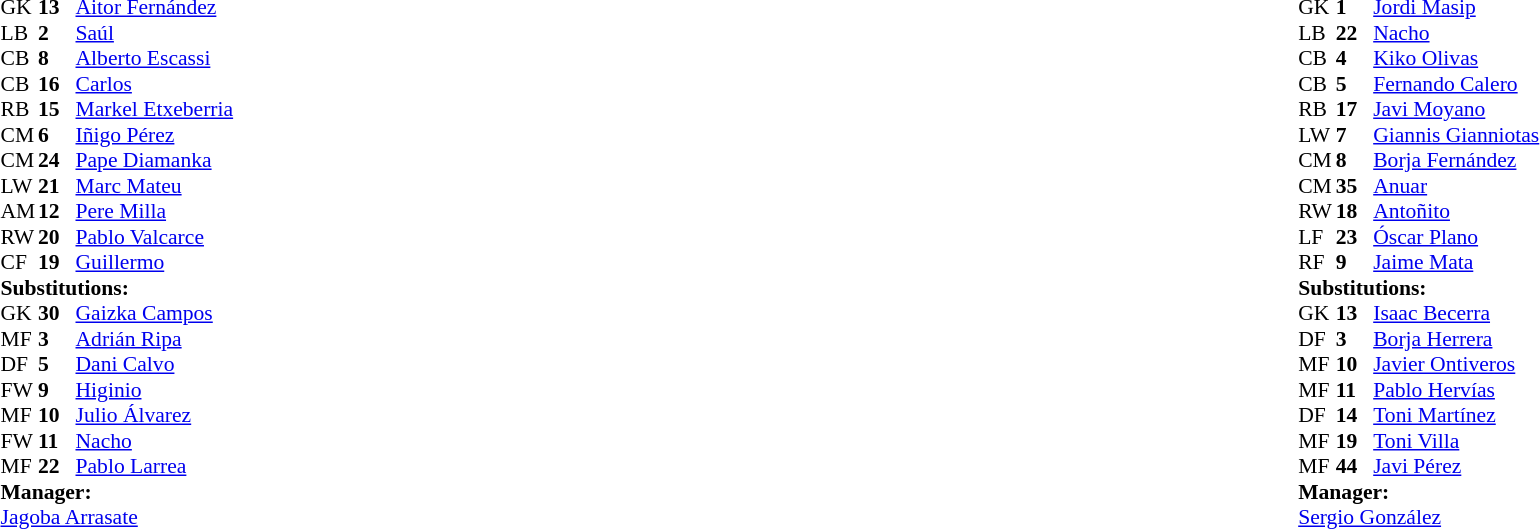<table width="100%">
<tr>
<td valign="top" width="50%"><br><table style="font-size: 90%" cellspacing="0" cellpadding="0">
<tr>
<th width="25"></th>
<th width="25"></th>
</tr>
<tr>
<td>GK</td>
<td><strong>13</strong></td>
<td> <a href='#'>Aitor Fernández</a></td>
</tr>
<tr>
<td>LB</td>
<td><strong>2</strong></td>
<td> <a href='#'>Saúl</a></td>
</tr>
<tr>
<td>CB</td>
<td><strong>8</strong></td>
<td> <a href='#'>Alberto Escassi</a></td>
</tr>
<tr>
<td>CB</td>
<td><strong>16</strong></td>
<td> <a href='#'>Carlos</a></td>
<td></td>
</tr>
<tr>
<td>RB</td>
<td><strong>15</strong></td>
<td> <a href='#'>Markel Etxeberria</a></td>
</tr>
<tr>
<td>CM</td>
<td><strong>6</strong></td>
<td> <a href='#'>Iñigo Pérez</a></td>
</tr>
<tr>
<td>CM</td>
<td><strong>24</strong></td>
<td> <a href='#'>Pape Diamanka</a></td>
</tr>
<tr>
<td>LW</td>
<td><strong>21</strong></td>
<td> <a href='#'>Marc Mateu</a></td>
<td></td>
<td></td>
</tr>
<tr>
<td>AM</td>
<td><strong>12</strong></td>
<td> <a href='#'>Pere Milla</a></td>
<td></td>
<td></td>
</tr>
<tr>
<td>RW</td>
<td><strong>20</strong></td>
<td> <a href='#'>Pablo Valcarce</a></td>
<td></td>
<td></td>
</tr>
<tr>
<td>CF</td>
<td><strong>19</strong></td>
<td> <a href='#'>Guillermo</a></td>
</tr>
<tr>
<td colspan=3><strong>Substitutions:</strong></td>
</tr>
<tr>
<td>GK</td>
<td><strong>30</strong></td>
<td> <a href='#'>Gaizka Campos</a></td>
</tr>
<tr>
<td>MF</td>
<td><strong>3</strong></td>
<td> <a href='#'>Adrián Ripa</a></td>
</tr>
<tr>
<td>DF</td>
<td><strong>5</strong></td>
<td> <a href='#'>Dani Calvo</a></td>
</tr>
<tr>
<td>FW</td>
<td><strong>9</strong></td>
<td> <a href='#'>Higinio</a></td>
<td></td>
<td></td>
</tr>
<tr>
<td>MF</td>
<td><strong>10</strong></td>
<td> <a href='#'>Julio Álvarez</a></td>
<td></td>
<td></td>
</tr>
<tr>
<td>FW</td>
<td><strong>11</strong></td>
<td> <a href='#'>Nacho</a></td>
<td></td>
<td></td>
</tr>
<tr>
<td>MF</td>
<td><strong>22</strong></td>
<td> <a href='#'>Pablo Larrea</a></td>
</tr>
<tr>
<td colspan=3><strong>Manager:</strong></td>
</tr>
<tr>
<td colspan=3> <a href='#'>Jagoba Arrasate</a></td>
</tr>
</table>
</td>
<td valign="top"></td>
<td valign="top" width="50%"><br><table style="font-size: 90%" cellspacing="0" cellpadding="0" align="center">
<tr>
<th width=25></th>
<th width=25></th>
</tr>
<tr>
<td>GK</td>
<td><strong>1</strong></td>
<td> <a href='#'>Jordi Masip</a></td>
</tr>
<tr>
<td>LB</td>
<td><strong>22</strong></td>
<td> <a href='#'>Nacho</a></td>
</tr>
<tr>
<td>CB</td>
<td><strong>4</strong></td>
<td> <a href='#'>Kiko Olivas</a></td>
</tr>
<tr>
<td>CB</td>
<td><strong>5</strong></td>
<td> <a href='#'>Fernando Calero</a></td>
</tr>
<tr>
<td>RB</td>
<td><strong>17</strong></td>
<td> <a href='#'>Javi Moyano</a></td>
<td></td>
<td></td>
</tr>
<tr>
<td>LW</td>
<td><strong>7</strong></td>
<td> <a href='#'>Giannis Gianniotas</a></td>
<td></td>
<td></td>
</tr>
<tr>
<td>CM</td>
<td><strong>8</strong></td>
<td> <a href='#'>Borja Fernández</a></td>
</tr>
<tr>
<td>CM</td>
<td><strong>35</strong></td>
<td> <a href='#'>Anuar</a></td>
</tr>
<tr>
<td>RW</td>
<td><strong>18</strong></td>
<td> <a href='#'>Antoñito</a></td>
</tr>
<tr>
<td>LF</td>
<td><strong>23</strong></td>
<td> <a href='#'>Óscar Plano</a></td>
<td></td>
<td></td>
</tr>
<tr>
<td>RF</td>
<td><strong>9</strong></td>
<td> <a href='#'>Jaime Mata</a></td>
<td></td>
</tr>
<tr>
<td colspan=3><strong>Substitutions:</strong></td>
</tr>
<tr>
<td>GK</td>
<td><strong>13</strong></td>
<td> <a href='#'>Isaac Becerra</a></td>
</tr>
<tr>
<td>DF</td>
<td><strong>3</strong></td>
<td> <a href='#'>Borja Herrera</a></td>
</tr>
<tr>
<td>MF</td>
<td><strong>10</strong></td>
<td> <a href='#'>Javier Ontiveros</a></td>
<td></td>
<td></td>
</tr>
<tr>
<td>MF</td>
<td><strong>11</strong></td>
<td> <a href='#'>Pablo Hervías</a></td>
<td></td>
<td></td>
</tr>
<tr>
<td>DF</td>
<td><strong>14</strong></td>
<td> <a href='#'>Toni Martínez</a></td>
</tr>
<tr>
<td>MF</td>
<td><strong>19</strong></td>
<td> <a href='#'>Toni Villa</a></td>
<td></td>
<td></td>
</tr>
<tr>
<td>MF</td>
<td><strong>44</strong></td>
<td> <a href='#'>Javi Pérez</a></td>
</tr>
<tr>
<td colspan=3><strong>Manager:</strong></td>
</tr>
<tr>
<td colspan=3> <a href='#'>Sergio González</a></td>
</tr>
</table>
</td>
</tr>
</table>
